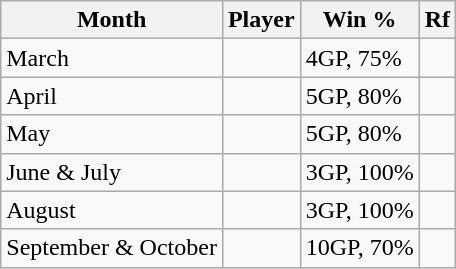<table class="wikitable">
<tr style="text-align:center;">
<th>Month</th>
<th>Player</th>
<th>Win %</th>
<th>Rf</th>
</tr>
<tr>
<td>March</td>
<td></td>
<td>4GP, 75%</td>
<td style="text-align:center;"></td>
</tr>
<tr>
<td>April</td>
<td></td>
<td>5GP, 80%</td>
<td style="text-align:center;"></td>
</tr>
<tr>
<td>May</td>
<td></td>
<td>5GP, 80%</td>
<td style="text-align:center;"></td>
</tr>
<tr>
<td>June & July</td>
<td></td>
<td>3GP, 100%</td>
<td style="text-align:center;"></td>
</tr>
<tr>
<td>August</td>
<td></td>
<td>3GP, 100%</td>
<td style="text-align:center;"></td>
</tr>
<tr>
<td>September & October</td>
<td></td>
<td>10GP, 70%</td>
<td style="text-align:center;"></td>
</tr>
</table>
